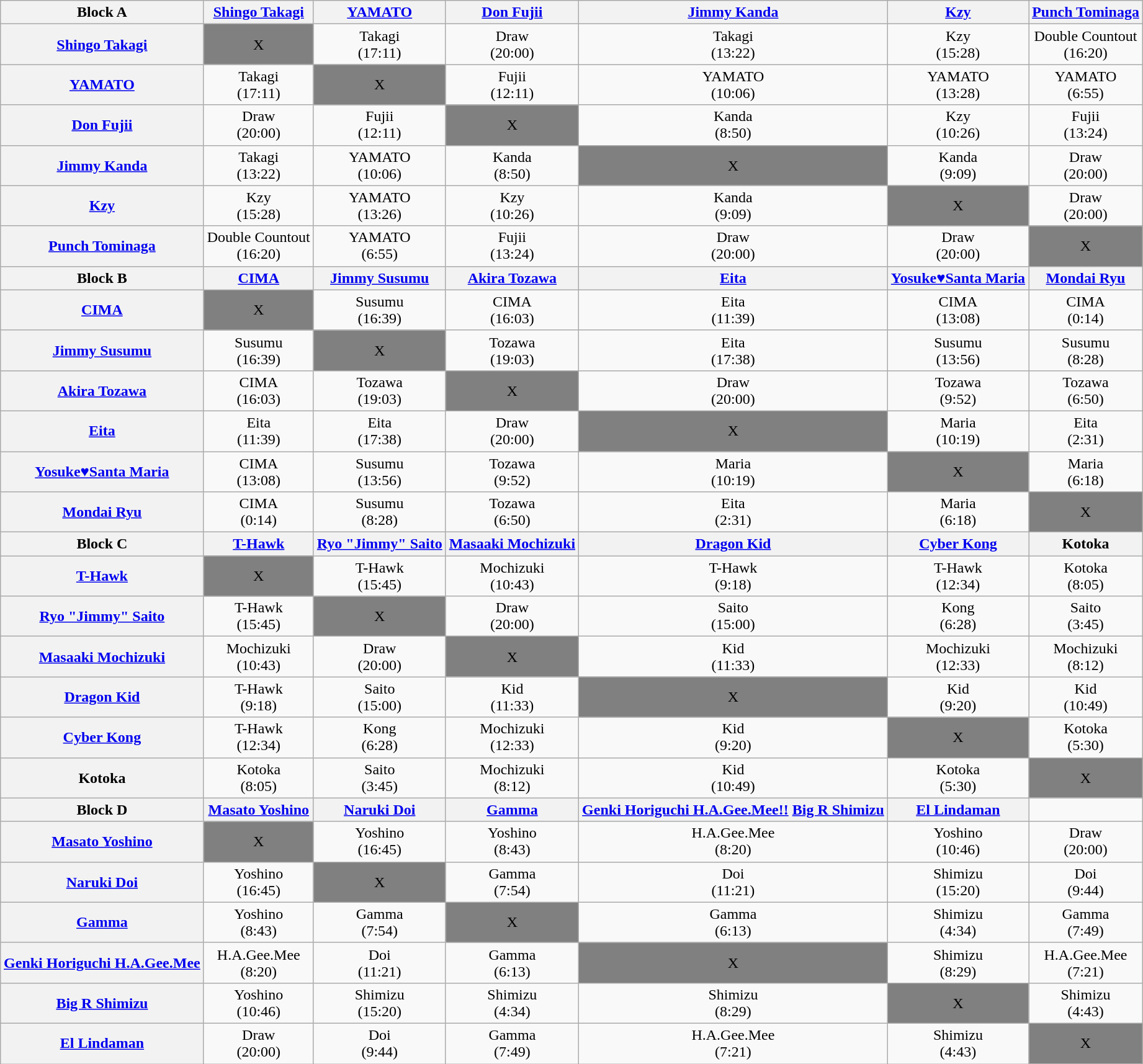<table class="wikitable" style="margin: 1em auto 1em auto">
<tr align="center">
<th>Block A</th>
<th><a href='#'>Shingo Takagi</a></th>
<th><a href='#'>YAMATO</a></th>
<th><a href='#'>Don Fujii</a></th>
<th><a href='#'>Jimmy Kanda</a></th>
<th><a href='#'>Kzy</a></th>
<th><a href='#'>Punch Tominaga</a></th>
</tr>
<tr align="center">
<th><a href='#'>Shingo Takagi</a></th>
<td bgcolor=grey>X</td>
<td>Takagi<br>(17:11)</td>
<td>Draw<br>(20:00)</td>
<td>Takagi<br>(13:22)</td>
<td>Kzy<br>(15:28)</td>
<td>Double Countout<br>(16:20)</td>
</tr>
<tr align="center">
<th><a href='#'>YAMATO</a></th>
<td>Takagi<br>(17:11)</td>
<td bgcolor=grey>X</td>
<td>Fujii<br>(12:11)</td>
<td>YAMATO<br>(10:06)</td>
<td>YAMATO<br>(13:28)</td>
<td>YAMATO<br>(6:55)</td>
</tr>
<tr align="center">
<th><a href='#'>Don Fujii</a></th>
<td>Draw<br>(20:00)</td>
<td>Fujii<br>(12:11)</td>
<td bgcolor=grey>X</td>
<td>Kanda<br>(8:50)</td>
<td>Kzy<br>(10:26)</td>
<td>Fujii<br>(13:24)</td>
</tr>
<tr align="center">
<th><a href='#'>Jimmy Kanda</a></th>
<td>Takagi<br>(13:22)</td>
<td>YAMATO<br>(10:06)</td>
<td>Kanda<br>(8:50)</td>
<td bgcolor=grey>X</td>
<td>Kanda<br>(9:09)</td>
<td>Draw<br>(20:00)</td>
</tr>
<tr align="center">
<th><a href='#'>Kzy</a></th>
<td>Kzy<br>(15:28)</td>
<td>YAMATO<br>(13:26)</td>
<td>Kzy<br>(10:26)</td>
<td>Kanda<br>(9:09)</td>
<td bgcolor=grey>X</td>
<td>Draw<br>(20:00)</td>
</tr>
<tr align="center">
<th><a href='#'>Punch Tominaga</a></th>
<td>Double Countout<br>(16:20)</td>
<td>YAMATO<br>(6:55)</td>
<td>Fujii<br>(13:24)</td>
<td>Draw<br>(20:00)</td>
<td>Draw<br>(20:00)</td>
<td bgcolor=grey>X</td>
</tr>
<tr align="center">
<th>Block B</th>
<th><a href='#'>CIMA</a></th>
<th><a href='#'>Jimmy Susumu</a></th>
<th><a href='#'>Akira Tozawa</a></th>
<th><a href='#'>Eita</a></th>
<th><a href='#'>Yosuke♥Santa Maria</a></th>
<th><a href='#'>Mondai Ryu</a></th>
</tr>
<tr align="center">
<th><a href='#'>CIMA</a></th>
<td bgcolor=grey>X</td>
<td>Susumu<br>(16:39)</td>
<td>CIMA<br>(16:03)</td>
<td>Eita<br>(11:39)</td>
<td>CIMA<br>(13:08)</td>
<td>CIMA<br>(0:14)</td>
</tr>
<tr align="center">
<th><a href='#'>Jimmy Susumu</a></th>
<td>Susumu<br>(16:39)</td>
<td bgcolor=grey>X</td>
<td>Tozawa<br>(19:03)</td>
<td>Eita<br>(17:38)</td>
<td>Susumu<br>(13:56)</td>
<td>Susumu<br>(8:28)</td>
</tr>
<tr align="center">
<th><a href='#'>Akira Tozawa</a></th>
<td>CIMA<br>(16:03)</td>
<td>Tozawa<br>(19:03)</td>
<td bgcolor=grey>X</td>
<td>Draw<br>(20:00)</td>
<td>Tozawa<br>(9:52)</td>
<td>Tozawa<br>(6:50)</td>
</tr>
<tr align="center">
<th><a href='#'>Eita</a></th>
<td>Eita<br>(11:39)</td>
<td>Eita<br>(17:38)</td>
<td>Draw<br>(20:00)</td>
<td bgcolor=grey>X</td>
<td>Maria<br>(10:19)</td>
<td>Eita<br>(2:31)</td>
</tr>
<tr align="center">
<th><a href='#'>Yosuke♥Santa Maria</a></th>
<td>CIMA<br>(13:08)</td>
<td>Susumu<br>(13:56)</td>
<td>Tozawa<br>(9:52)</td>
<td>Maria<br>(10:19)</td>
<td bgcolor=grey>X</td>
<td>Maria<br>(6:18)</td>
</tr>
<tr align="center">
<th><a href='#'>Mondai Ryu</a></th>
<td>CIMA<br>(0:14)</td>
<td>Susumu<br>(8:28)</td>
<td>Tozawa<br>(6:50)</td>
<td>Eita<br>(2:31)</td>
<td>Maria<br>(6:18)</td>
<td bgcolor=grey>X</td>
</tr>
<tr align="center">
<th>Block C</th>
<th><a href='#'>T-Hawk</a></th>
<th><a href='#'>Ryo "Jimmy" Saito</a></th>
<th><a href='#'>Masaaki Mochizuki</a></th>
<th><a href='#'>Dragon Kid</a></th>
<th><a href='#'>Cyber Kong</a></th>
<th>Kotoka</th>
</tr>
<tr align="center">
<th><a href='#'>T-Hawk</a></th>
<td bgcolor=grey>X</td>
<td>T-Hawk<br>(15:45)</td>
<td>Mochizuki<br>(10:43)</td>
<td>T-Hawk<br>(9:18)</td>
<td>T-Hawk<br>(12:34)</td>
<td>Kotoka<br>(8:05)</td>
</tr>
<tr align="center">
<th><a href='#'>Ryo "Jimmy" Saito</a></th>
<td>T-Hawk<br>(15:45)</td>
<td bgcolor=grey>X</td>
<td>Draw<br>(20:00)</td>
<td>Saito<br>(15:00)</td>
<td>Kong<br>(6:28)</td>
<td>Saito<br>(3:45)</td>
</tr>
<tr align="center">
<th><a href='#'>Masaaki Mochizuki</a></th>
<td>Mochizuki<br>(10:43)</td>
<td>Draw<br>(20:00)</td>
<td bgcolor=grey>X</td>
<td>Kid<br>(11:33)</td>
<td>Mochizuki<br>(12:33)</td>
<td>Mochizuki<br>(8:12)</td>
</tr>
<tr align="center">
<th><a href='#'>Dragon Kid</a></th>
<td>T-Hawk<br>(9:18)</td>
<td>Saito<br>(15:00)</td>
<td>Kid<br>(11:33)</td>
<td bgcolor=grey>X</td>
<td>Kid<br>(9:20)</td>
<td>Kid<br>(10:49)</td>
</tr>
<tr align="center">
<th><a href='#'>Cyber Kong</a></th>
<td>T-Hawk<br>(12:34)</td>
<td>Kong<br>(6:28)</td>
<td>Mochizuki<br>(12:33)</td>
<td>Kid<br>(9:20)</td>
<td bgcolor=grey>X</td>
<td>Kotoka<br>(5:30)</td>
</tr>
<tr align="center">
<th>Kotoka</th>
<td>Kotoka<br>(8:05)</td>
<td>Saito<br>(3:45)</td>
<td>Mochizuki<br>(8:12)</td>
<td>Kid<br>(10:49)</td>
<td>Kotoka<br>(5:30)</td>
<td bgcolor=grey>X</td>
</tr>
<tr align="center">
<th>Block D</th>
<th><a href='#'>Masato Yoshino</a></th>
<th><a href='#'>Naruki Doi</a></th>
<th><a href='#'>Gamma</a></th>
<th><a href='#'>Genki Horiguchi H.A.Gee.Mee!!</a> <a href='#'>Big R Shimizu</a></th>
<th><a href='#'>El Lindaman</a></th>
</tr>
<tr align="center">
<th><a href='#'>Masato Yoshino</a></th>
<td bgcolor=grey>X</td>
<td>Yoshino<br>(16:45)</td>
<td>Yoshino<br>(8:43)</td>
<td>H.A.Gee.Mee<br>(8:20)</td>
<td>Yoshino<br>(10:46)</td>
<td>Draw<br>(20:00)</td>
</tr>
<tr align="center">
<th><a href='#'>Naruki Doi</a></th>
<td>Yoshino<br>(16:45)</td>
<td bgcolor=grey>X</td>
<td>Gamma<br>(7:54)</td>
<td>Doi<br>(11:21)</td>
<td>Shimizu<br>(15:20)</td>
<td>Doi<br>(9:44)</td>
</tr>
<tr align="center">
<th><a href='#'>Gamma</a></th>
<td>Yoshino<br>(8:43)</td>
<td>Gamma<br>(7:54)</td>
<td bgcolor=grey>X</td>
<td>Gamma<br>(6:13)</td>
<td>Shimizu<br>(4:34)</td>
<td>Gamma<br>(7:49)</td>
</tr>
<tr align="center">
<th><a href='#'>Genki Horiguchi H.A.Gee.Mee</a></th>
<td>H.A.Gee.Mee<br>(8:20)</td>
<td>Doi<br>(11:21)</td>
<td>Gamma<br>(6:13)</td>
<td bgcolor=grey>X</td>
<td>Shimizu<br>(8:29)</td>
<td>H.A.Gee.Mee<br>(7:21)</td>
</tr>
<tr align="center">
<th><a href='#'>Big R Shimizu</a></th>
<td>Yoshino<br>(10:46)</td>
<td>Shimizu<br>(15:20)</td>
<td>Shimizu<br>(4:34)</td>
<td>Shimizu<br>(8:29)</td>
<td bgcolor=grey>X</td>
<td>Shimizu<br>(4:43)</td>
</tr>
<tr align="center">
<th><a href='#'>El Lindaman</a></th>
<td>Draw<br>(20:00)</td>
<td>Doi<br>(9:44)</td>
<td>Gamma<br>(7:49)</td>
<td>H.A.Gee.Mee<br>(7:21)</td>
<td>Shimizu<br>(4:43)</td>
<td bgcolor=grey>X</td>
</tr>
</table>
